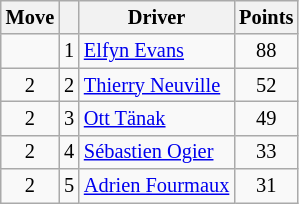<table class="wikitable" style="font-size:85%;">
<tr>
<th>Move</th>
<th></th>
<th>Driver</th>
<th>Points</th>
</tr>
<tr>
<td align="center"></td>
<td align="center">1</td>
<td><a href='#'>Elfyn Evans</a></td>
<td align="center">88</td>
</tr>
<tr>
<td align="center"> 2</td>
<td align="center">2</td>
<td><a href='#'>Thierry Neuville</a></td>
<td align="center">52</td>
</tr>
<tr>
<td align="center"> 2</td>
<td align="center">3</td>
<td><a href='#'>Ott Tänak</a></td>
<td align="center">49</td>
</tr>
<tr>
<td align="center"> 2</td>
<td align="center">4</td>
<td><a href='#'>Sébastien Ogier</a></td>
<td align="center">33</td>
</tr>
<tr>
<td align="center"> 2</td>
<td align="center">5</td>
<td><a href='#'>Adrien Fourmaux</a></td>
<td align="center">31</td>
</tr>
</table>
